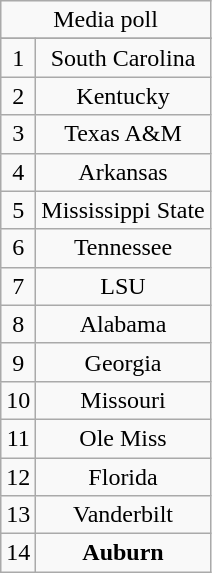<table class="wikitable">
<tr align="center">
<td align="center" Colspan="2">Media poll</td>
</tr>
<tr align="center">
</tr>
<tr align="center">
<td>1</td>
<td>South Carolina</td>
</tr>
<tr align="center">
<td>2</td>
<td>Kentucky</td>
</tr>
<tr align="center">
<td>3</td>
<td>Texas A&M</td>
</tr>
<tr align="center">
<td>4</td>
<td>Arkansas</td>
</tr>
<tr align="center">
<td>5</td>
<td>Mississippi State</td>
</tr>
<tr align="center">
<td>6</td>
<td>Tennessee</td>
</tr>
<tr align="center">
<td>7</td>
<td>LSU</td>
</tr>
<tr align="center">
<td>8</td>
<td>Alabama</td>
</tr>
<tr align="center">
<td>9</td>
<td>Georgia</td>
</tr>
<tr align="center">
<td>10</td>
<td>Missouri</td>
</tr>
<tr align="center">
<td>11</td>
<td>Ole Miss</td>
</tr>
<tr align="center">
<td>12</td>
<td>Florida</td>
</tr>
<tr align="center">
<td>13</td>
<td>Vanderbilt</td>
</tr>
<tr align="center">
<td>14</td>
<td><strong>Auburn</strong></td>
</tr>
</table>
